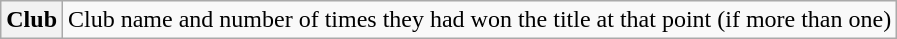<table class="wikitable">
<tr>
<th scope="row">Club </th>
<td>Club name and number of times they had won the title at that point (if more than one)</td>
</tr>
</table>
